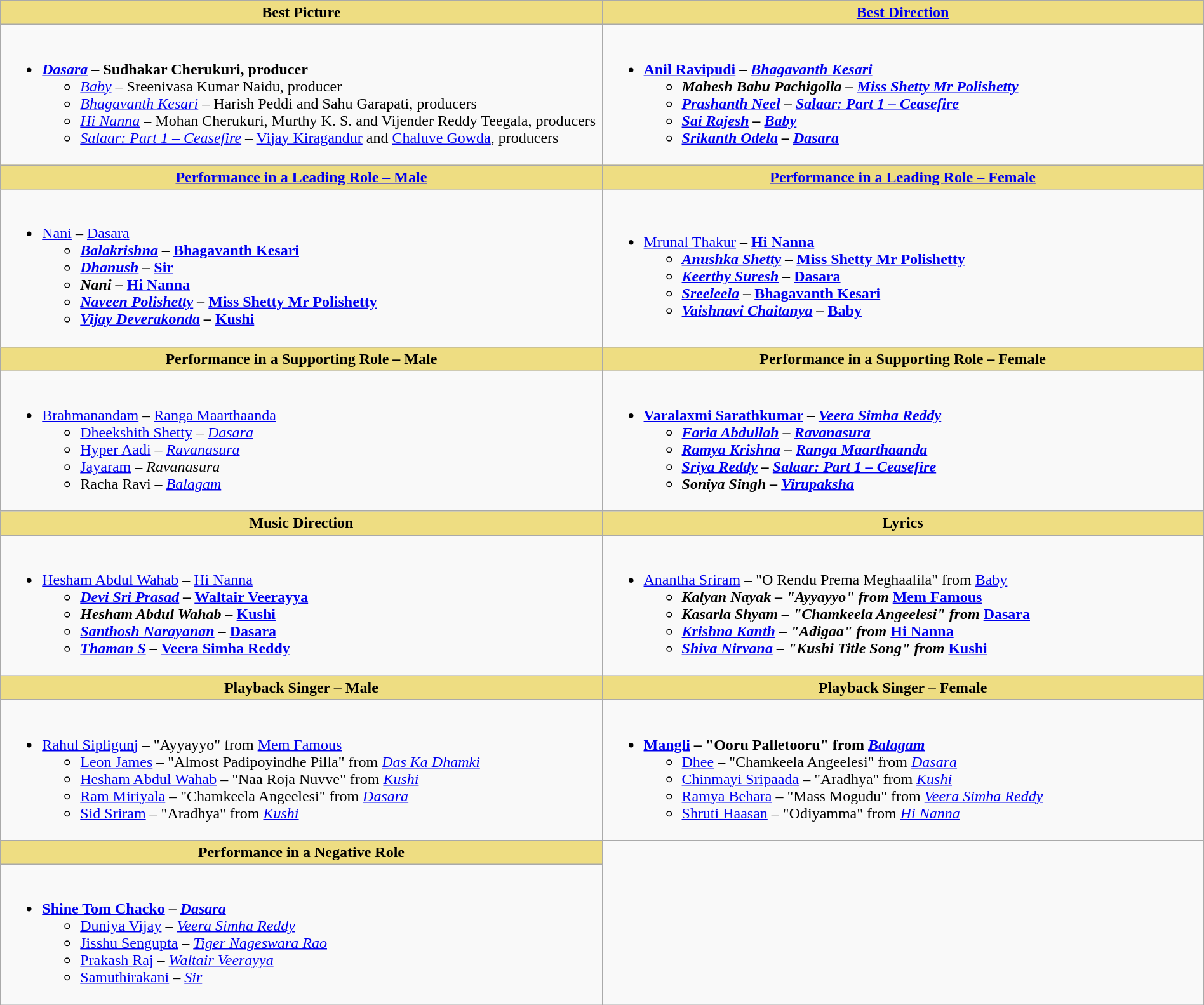<table class="wikitable" width="100%" |>
<tr>
<th style="background:#eedd82; text-align:center; width:50%;" !>Best Picture</th>
<th style="background:#eedd82; text-align:center; width:50%;" !><a href='#'>Best Direction</a></th>
</tr>
<tr>
<td valign="top"><br><ul><li><strong><a href='#'><em>Dasara</em></a> – Sudhakar Cherukuri, producer</strong><ul><li><a href='#'><em>Baby</em></a> – Sreenivasa Kumar Naidu, producer</li><li><em><a href='#'>Bhagavanth Kesari</a></em> – Harish Peddi and Sahu Garapati, producers</li><li><em><a href='#'>Hi Nanna</a></em> – Mohan Cherukuri, Murthy K. S. and Vijender Reddy Teegala, producers</li><li><em><a href='#'>Salaar: Part 1 – Ceasefire</a></em> – <a href='#'>Vijay Kiragandur</a> and <a href='#'>Chaluve Gowda</a>, producers</li></ul></li></ul></td>
<td valign="top"><br><ul><li><strong><a href='#'>Anil Ravipudi</a> – <em><a href='#'>Bhagavanth Kesari</a><strong><em><ul><li>Mahesh Babu Pachigolla – </em><a href='#'>Miss Shetty Mr Polishetty</a><em></li><li><a href='#'>Prashanth Neel</a> – </em><a href='#'>Salaar: Part 1 – Ceasefire</a><em></li><li><a href='#'>Sai Rajesh</a> – <a href='#'></em>Baby<em></a></li><li><a href='#'>Srikanth Odela</a> – <a href='#'></em>Dasara<em></a></li></ul></li></ul></td>
</tr>
<tr>
<th style="background:#eedd82; text-align:center;" !><a href='#'>Performance in a Leading Role – Male</a></th>
<th style="background:#eedd82; text-align:center;" !><a href='#'>Performance in a Leading Role – Female</a></th>
</tr>
<tr>
<td><br><ul><li></strong><a href='#'>Nani</a> – <a href='#'></em>Dasara<em></a><strong><ul><li><a href='#'>Balakrishna</a> – </em><a href='#'>Bhagavanth Kesari</a><em></li><li><a href='#'>Dhanush</a> – <a href='#'></em>Sir<em></a></li><li>Nani – </em><a href='#'>Hi Nanna</a><em></li><li><a href='#'>Naveen Polishetty</a> – </em><a href='#'>Miss Shetty Mr Polishetty</a><em></li><li><a href='#'>Vijay Deverakonda</a> – <a href='#'></em>Kushi<em></a></li></ul></li></ul></td>
<td><br><ul><li></strong><a href='#'>Mrunal Thakur</a><strong> – </em><a href='#'>Hi Nanna</a><em><ul><li><a href='#'>Anushka Shetty</a> – </em><a href='#'>Miss Shetty Mr Polishetty</a><em></li><li><a href='#'>Keerthy Suresh</a> – <a href='#'></em>Dasara<em></a></li><li><a href='#'>Sreeleela</a> – </em><a href='#'>Bhagavanth Kesari</a><em></li><li><a href='#'>Vaishnavi Chaitanya</a> – <a href='#'></em>Baby<em></a></li></ul></li></ul></td>
</tr>
<tr>
<th style="background:#eedd82; text-align:center;" !>Performance in a Supporting Role – Male</th>
<th style="background:#eedd82; text-align:center;" !>Performance in a Supporting Role – Female</th>
</tr>
<tr>
<td><br><ul><li></strong><a href='#'>Brahmanandam</a> – </em><a href='#'>Ranga Maarthaanda</a></em></strong><ul><li><a href='#'>Dheekshith Shetty</a> – <a href='#'><em>Dasara</em></a></li><li><a href='#'>Hyper Aadi</a> – <em><a href='#'>Ravanasura</a></em></li><li><a href='#'>Jayaram</a> – <em>Ravanasura</em></li><li>Racha Ravi – <a href='#'><em>Balagam</em></a></li></ul></li></ul></td>
<td><br><ul><li><strong><a href='#'>Varalaxmi Sarathkumar</a> – <em><a href='#'>Veera Simha Reddy</a><strong><em><ul><li><a href='#'>Faria Abdullah</a> – </em><a href='#'>Ravanasura</a><em></li><li><a href='#'>Ramya Krishna</a> – </em><a href='#'>Ranga Maarthaanda</a><em></li><li><a href='#'>Sriya Reddy</a> – </em><a href='#'>Salaar: Part 1 – Ceasefire</a><em></li><li>Soniya Singh – <a href='#'></em>Virupaksha<em></a></li></ul></li></ul></td>
</tr>
<tr>
<th style="background:#eedd82; text-align:center;" !>Music Direction</th>
<th style="background:#eedd82; text-align:center;" !>Lyrics</th>
</tr>
<tr>
<td><br><ul><li></strong><a href='#'>Hesham Abdul Wahab</a> – <a href='#'></em>Hi Nanna<em></a><strong><ul><li><a href='#'>Devi Sri Prasad</a> – </em><a href='#'>Waltair Veerayya</a><em></li><li>Hesham Abdul Wahab – <a href='#'></em>Kushi<em></a></li><li><a href='#'>Santhosh Narayanan</a> – <a href='#'></em>Dasara<em></a></li><li><a href='#'>Thaman S</a> – </em><a href='#'>Veera Simha Reddy</a><em></li></ul></li></ul></td>
<td><br><ul><li></strong><a href='#'>Anantha Sriram</a> – "O Rendu Prema Meghaalila" from <a href='#'></em>Baby<em></a><strong><ul><li>Kalyan Nayak – "Ayyayyo" from </em><a href='#'>Mem Famous</a><em></li><li>Kasarla Shyam – "Chamkeela Angeelesi" from <a href='#'></em>Dasara<em></a></li><li><a href='#'>Krishna Kanth</a> – "Adigaa" from <a href='#'></em>Hi Nanna<em></a></li><li><a href='#'>Shiva Nirvana</a> – "Kushi Title Song" from <a href='#'></em>Kushi<em></a></li></ul></li></ul></td>
</tr>
<tr>
<th style="background:#eedd82; text-align:center;" !>Playback Singer – Male</th>
<th style="background:#eedd82; text-align:center;" !>Playback Singer – Female</th>
</tr>
<tr>
<td><br><ul><li></strong><a href='#'>Rahul Sipligunj</a> – "Ayyayyo" from </em><a href='#'>Mem Famous</a></em></strong><ul><li><a href='#'>Leon James</a> – "Almost Padipoyindhe Pilla" from <em><a href='#'>Das Ka Dhamki</a></em></li><li><a href='#'>Hesham Abdul Wahab</a> – "Naa Roja Nuvve" from <a href='#'><em>Kushi</em></a></li><li><a href='#'>Ram Miriyala</a> – "Chamkeela Angeelesi" from <a href='#'><em>Dasara</em></a></li><li><a href='#'>Sid Sriram</a> – "Aradhya" from <a href='#'><em>Kushi</em></a></li></ul></li></ul></td>
<td><br><ul><li><strong><a href='#'>Mangli</a> – "Ooru Palletooru" from <a href='#'><em>Balagam</em></a></strong><ul><li><a href='#'>Dhee</a> – "Chamkeela Angeelesi" from <a href='#'><em>Dasara</em></a></li><li><a href='#'>Chinmayi Sripaada</a> – "Aradhya" from <a href='#'><em>Kushi</em></a></li><li><a href='#'>Ramya Behara</a> – "Mass Mogudu" from <em><a href='#'>Veera Simha Reddy</a></em></li><li><a href='#'>Shruti Haasan</a> – "Odiyamma" from <a href='#'><em>Hi Nanna</em></a></li></ul></li></ul></td>
</tr>
<tr>
<th ! style="background:#eedd82; text-align:center;">Performance in a Negative Role</th>
</tr>
<tr>
<td><br><ul><li><strong><a href='#'>Shine Tom Chacko</a> – <a href='#'><em>Dasara</em></a></strong><ul><li><a href='#'>Duniya Vijay</a> – <em><a href='#'>Veera Simha Reddy</a></em></li><li><a href='#'>Jisshu Sengupta</a> – <em><a href='#'>Tiger Nageswara Rao</a></em></li><li><a href='#'>Prakash Raj</a> – <em><a href='#'>Waltair Veerayya</a></em></li><li><a href='#'>Samuthirakani</a> – <a href='#'><em>Sir</em></a></li></ul></li></ul></td>
</tr>
</table>
